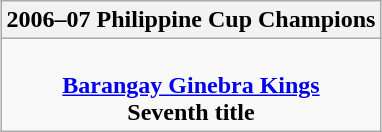<table class=wikitable style="text-align:center; margin:auto">
<tr>
<th>2006–07 Philippine Cup Champions</th>
</tr>
<tr>
<td><br> <strong><a href='#'>Barangay Ginebra Kings</a></strong> <br> <strong>Seventh title</strong></td>
</tr>
</table>
